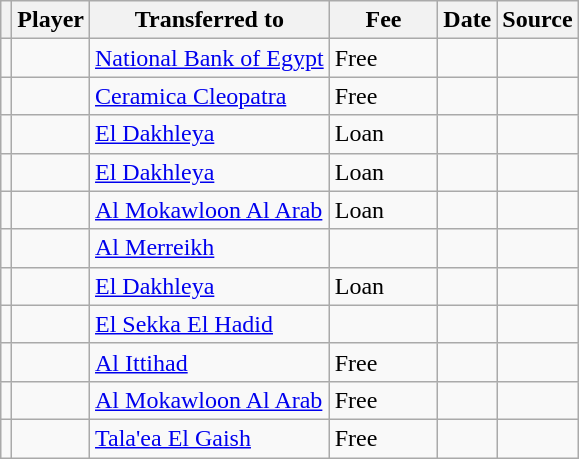<table class="wikitable plainrowheaders sortable">
<tr>
<th></th>
<th scope="col">Player</th>
<th>Transferred to</th>
<th style="width: 65px;">Fee</th>
<th scope="col">Date</th>
<th scope="col">Source</th>
</tr>
<tr>
<td align="center"></td>
<td></td>
<td> <a href='#'>National Bank of Egypt</a></td>
<td>Free</td>
<td></td>
<td></td>
</tr>
<tr>
<td align="center"></td>
<td></td>
<td> <a href='#'>Ceramica Cleopatra</a></td>
<td>Free</td>
<td></td>
<td></td>
</tr>
<tr>
<td align="center"></td>
<td></td>
<td> <a href='#'>El Dakhleya</a></td>
<td>Loan</td>
<td></td>
<td></td>
</tr>
<tr>
<td align="center"></td>
<td></td>
<td> <a href='#'>El Dakhleya</a></td>
<td>Loan</td>
<td></td>
<td></td>
</tr>
<tr>
<td align="center"></td>
<td></td>
<td> <a href='#'>Al Mokawloon Al Arab</a></td>
<td>Loan</td>
<td></td>
<td></td>
</tr>
<tr>
<td align="center"></td>
<td></td>
<td> <a href='#'>Al Merreikh</a></td>
<td></td>
<td></td>
<td></td>
</tr>
<tr>
<td align="center"></td>
<td></td>
<td> <a href='#'>El Dakhleya</a></td>
<td>Loan</td>
<td></td>
<td></td>
</tr>
<tr>
<td align="center"></td>
<td></td>
<td> <a href='#'>El Sekka El Hadid</a></td>
<td></td>
<td></td>
<td></td>
</tr>
<tr>
<td align="center"></td>
<td></td>
<td> <a href='#'>Al Ittihad</a></td>
<td>Free</td>
<td></td>
<td></td>
</tr>
<tr>
<td align="center"></td>
<td></td>
<td> <a href='#'>Al Mokawloon Al Arab</a></td>
<td>Free</td>
<td></td>
<td></td>
</tr>
<tr>
<td align="center"></td>
<td></td>
<td> <a href='#'>Tala'ea El Gaish</a></td>
<td>Free</td>
<td></td>
<td></td>
</tr>
</table>
